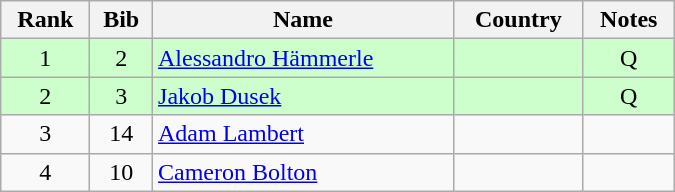<table class="wikitable" style="text-align:center; width:450px">
<tr>
<th>Rank</th>
<th>Bib</th>
<th>Name</th>
<th>Country</th>
<th>Notes</th>
</tr>
<tr bgcolor=ccffcc>
<td>1</td>
<td>2</td>
<td align=left><a href='#'>Alessandro Hämmerle</a></td>
<td align=left></td>
<td>Q</td>
</tr>
<tr bgcolor=ccffcc>
<td>2</td>
<td>3</td>
<td align=left><a href='#'>Jakob Dusek</a></td>
<td align=left></td>
<td>Q</td>
</tr>
<tr>
<td>3</td>
<td>14</td>
<td align=left><a href='#'>Adam Lambert</a></td>
<td align=left></td>
<td></td>
</tr>
<tr>
<td>4</td>
<td>10</td>
<td align=left><a href='#'>Cameron Bolton</a></td>
<td align=left></td>
<td></td>
</tr>
</table>
